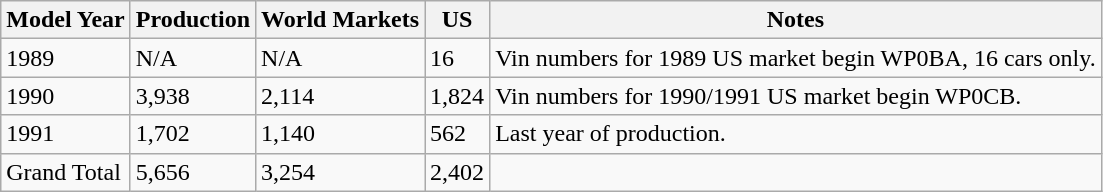<table class="wikitable">
<tr>
<th>Model Year</th>
<th>Production</th>
<th>World Markets</th>
<th>US</th>
<th>Notes</th>
</tr>
<tr>
<td>1989</td>
<td>N/A</td>
<td>N/A</td>
<td>16</td>
<td>Vin numbers for 1989 US market begin WP0BA, 16 cars only.</td>
</tr>
<tr>
<td>1990</td>
<td>3,938</td>
<td>2,114</td>
<td>1,824</td>
<td>Vin numbers for 1990/1991 US market begin WP0CB.   </td>
</tr>
<tr>
<td>1991</td>
<td>1,702</td>
<td>1,140</td>
<td>562</td>
<td>Last year of production.   </td>
</tr>
<tr>
<td>Grand Total</td>
<td>5,656</td>
<td>3,254</td>
<td>2,402</td>
<td> </td>
</tr>
</table>
